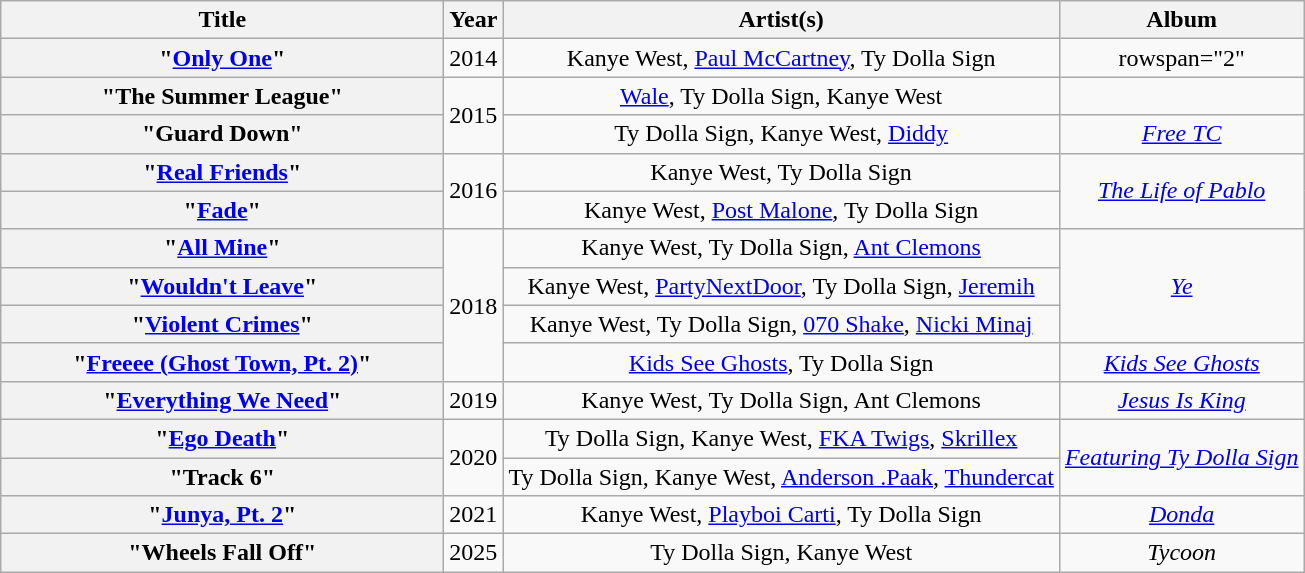<table class="wikitable plainrowheaders" style="text-align:center;">
<tr>
<th scope="col" style="width:18em;">Title</th>
<th scope="col">Year</th>
<th scope="col">Artist(s)</th>
<th scope="col">Album</th>
</tr>
<tr>
<th scope="row">"<a href='#'>Only One</a>"</th>
<td>2014</td>
<td>Kanye West, <a href='#'>Paul McCartney</a>, Ty Dolla Sign</td>
<td>rowspan="2" </td>
</tr>
<tr>
<th scope="row">"The Summer League"</th>
<td rowspan="2">2015</td>
<td><a href='#'>Wale</a>, Ty Dolla Sign, Kanye West</td>
</tr>
<tr>
<th scope="row">"Guard Down"</th>
<td>Ty Dolla Sign, Kanye West, <a href='#'>Diddy</a></td>
<td><em><a href='#'>Free TC</a></em></td>
</tr>
<tr>
<th scope="row">"<a href='#'>Real Friends</a>"</th>
<td rowspan="2">2016</td>
<td>Kanye West, Ty Dolla Sign</td>
<td rowspan="2"><em><a href='#'>The Life of Pablo</a></em></td>
</tr>
<tr>
<th scope="row">"<a href='#'>Fade</a>"</th>
<td>Kanye West, <a href='#'>Post Malone</a>, Ty Dolla Sign</td>
</tr>
<tr>
<th scope="row">"<a href='#'>All Mine</a>"</th>
<td rowspan="4">2018</td>
<td>Kanye West, Ty Dolla Sign, <a href='#'>Ant Clemons</a></td>
<td rowspan="3"><em><a href='#'>Ye</a></em></td>
</tr>
<tr>
<th scope="row">"<a href='#'>Wouldn't Leave</a>"</th>
<td>Kanye West, <a href='#'>PartyNextDoor</a>, Ty Dolla Sign, <a href='#'>Jeremih</a></td>
</tr>
<tr>
<th scope="row">"<a href='#'>Violent Crimes</a>"</th>
<td>Kanye West, Ty Dolla Sign, <a href='#'>070 Shake</a>, <a href='#'>Nicki Minaj</a></td>
</tr>
<tr>
<th scope="row">"<a href='#'>Freeee (Ghost Town, Pt. 2)</a>"</th>
<td><a href='#'>Kids See Ghosts</a>, Ty Dolla Sign</td>
<td><em><a href='#'>Kids See Ghosts</a></em></td>
</tr>
<tr>
<th scope="row">"<a href='#'>Everything We Need</a>"</th>
<td>2019</td>
<td>Kanye West, Ty Dolla Sign, Ant Clemons</td>
<td><em><a href='#'>Jesus Is King</a></em></td>
</tr>
<tr>
<th scope="row">"<a href='#'>Ego Death</a>"</th>
<td rowspan="2">2020</td>
<td>Ty Dolla Sign, Kanye West, <a href='#'>FKA Twigs</a>, <a href='#'>Skrillex</a></td>
<td rowspan="2"><em><a href='#'>Featuring Ty Dolla Sign</a></em></td>
</tr>
<tr>
<th scope="row">"Track 6"</th>
<td>Ty Dolla Sign, Kanye West, <a href='#'>Anderson .Paak</a>, <a href='#'>Thundercat</a></td>
</tr>
<tr>
<th scope="row">"<a href='#'>Junya, Pt. 2</a>"</th>
<td>2021</td>
<td>Kanye West, <a href='#'>Playboi Carti</a>, Ty Dolla Sign</td>
<td><em><a href='#'>Donda</a></em></td>
</tr>
<tr>
<th scope="row">"Wheels Fall Off"</th>
<td>2025</td>
<td>Ty Dolla Sign, Kanye West</td>
<td><em>Tycoon</em></td>
</tr>
</table>
